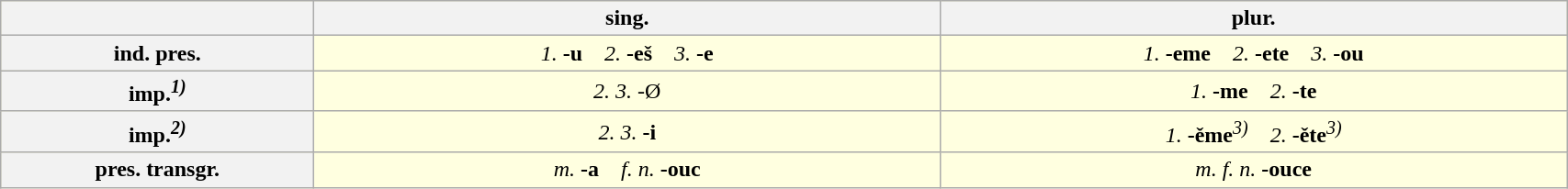<table class="wikitable" border="1" width=90% style="text-align:center; background:lightyellow">
<tr>
<th></th>
<th width=40%>sing.</th>
<th width=40%>plur.</th>
</tr>
<tr>
<th>ind. pres.</th>
<td><em>1.</em> <strong>-u</strong>    <em>2.</em> <strong>-eš</strong>    <em>3.</em> <strong>-e</strong></td>
<td><em>1.</em> <strong>-eme</strong>    <em>2.</em> <strong>-ete</strong>    <em>3.</em> <strong>-ou</strong></td>
</tr>
<tr style="background:lightyellow">
<th>imp.<sup><em>1)</em></sup></th>
<td><em>2. 3.</em> -Ø</td>
<td><em>1.</em> <strong>-me</strong>    <em>2.</em> <strong>-te</strong></td>
</tr>
<tr style="background:lightyellow">
<th>imp.<sup><em>2)</em></sup></th>
<td><em>2. 3.</em> <strong>-i</strong></td>
<td><em>1.</em> <strong>-ěme</strong><sup><em>3)</em></sup>    <em>2.</em> <strong>-ěte</strong><sup><em>3)</em></sup></td>
</tr>
<tr style="background:lightyellow">
<th>pres. transgr.</th>
<td><em>m.</em> <strong>-a</strong>    <em>f. n. </em> <strong>-ouc</strong></td>
<td><em>m. f. n.</em> <strong>-ouce</strong></td>
</tr>
</table>
